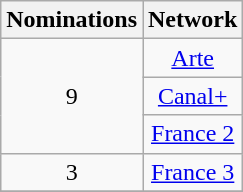<table class="wikitable sortable" style="text-align: center; max-width:20em">
<tr>
<th scope="col">Nominations</th>
<th scope="col">Network</th>
</tr>
<tr>
<td scope="row" rowspan="3">9</td>
<td><a href='#'>Arte</a></td>
</tr>
<tr>
<td><a href='#'>Canal+</a></td>
</tr>
<tr>
<td><a href='#'>France 2</a></td>
</tr>
<tr>
<td scope="row">3</td>
<td><a href='#'>France 3</a></td>
</tr>
<tr>
</tr>
</table>
